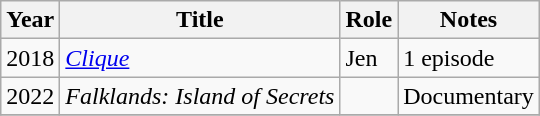<table class="wikitable sortable">
<tr>
<th>Year</th>
<th>Title</th>
<th>Role</th>
<th class="unsortable">Notes</th>
</tr>
<tr>
<td>2018</td>
<td><em><a href='#'>Clique</a></em></td>
<td>Jen</td>
<td>1 episode</td>
</tr>
<tr>
<td>2022</td>
<td><em>Falklands: Island of Secrets</em></td>
<td></td>
<td>Documentary</td>
</tr>
<tr>
</tr>
</table>
